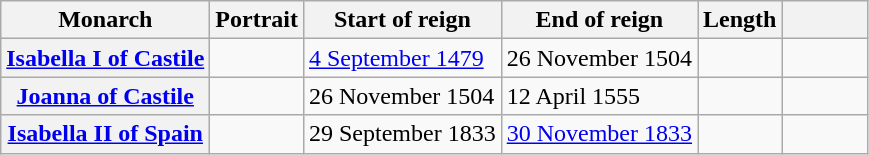<table class="wikitable">
<tr>
<th>Monarch</th>
<th>Portrait</th>
<th>Start of reign</th>
<th>End of reign</th>
<th>Length</th>
<th class="unsortable" width="50px"></th>
</tr>
<tr>
<th><a href='#'>Isabella I of Castile</a></th>
<td></td>
<td><a href='#'>4 September 1479</a></td>
<td>26 November 1504</td>
<td></td>
<td></td>
</tr>
<tr>
<th><a href='#'>Joanna of Castile</a></th>
<td></td>
<td>26 November 1504</td>
<td>12 April 1555</td>
<td></td>
<td></td>
</tr>
<tr>
<th><a href='#'>Isabella II of Spain</a></th>
<td></td>
<td>29 September 1833</td>
<td><a href='#'>30 November 1833</a></td>
<td></td>
<td></td>
</tr>
</table>
